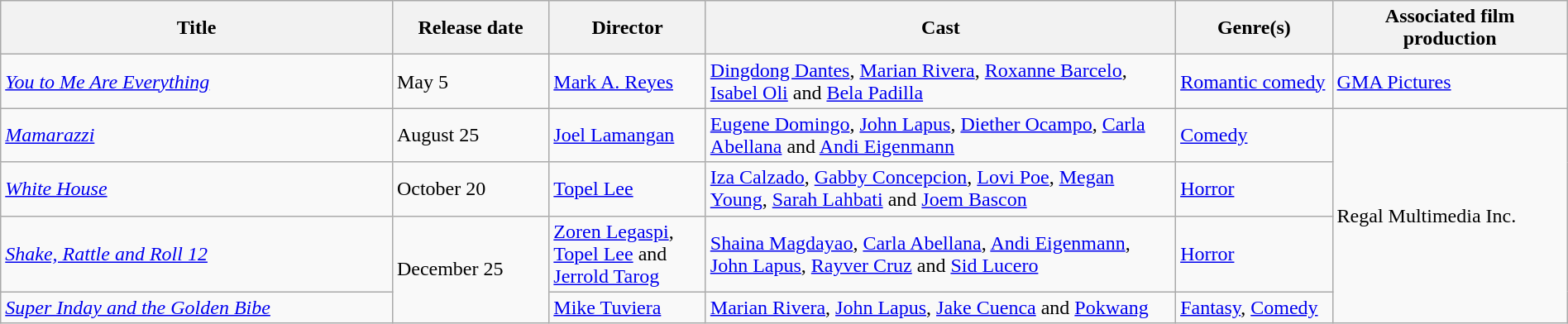<table class="wikitable" style="width:100%;">
<tr>
<th style="width:25%;">Title</th>
<th style="width:10%;">Release date</th>
<th style="width:10%;">Director</th>
<th style="width:30%;">Cast</th>
<th style="width:10%;">Genre(s)</th>
<th style="width:15%;">Associated film production</th>
</tr>
<tr>
<td><em><a href='#'>You to Me Are Everything</a></em></td>
<td>May 5</td>
<td><a href='#'>Mark A. Reyes</a></td>
<td><a href='#'>Dingdong Dantes</a>, <a href='#'>Marian Rivera</a>, <a href='#'>Roxanne Barcelo</a>, <a href='#'>Isabel Oli</a> and <a href='#'>Bela Padilla</a></td>
<td><a href='#'>Romantic comedy</a></td>
<td><a href='#'>GMA Pictures</a></td>
</tr>
<tr>
<td><em><a href='#'>Mamarazzi</a></em></td>
<td>August 25</td>
<td><a href='#'>Joel Lamangan</a></td>
<td><a href='#'>Eugene Domingo</a>, <a href='#'>John Lapus</a>, <a href='#'>Diether Ocampo</a>, <a href='#'>Carla Abellana</a> and <a href='#'>Andi Eigenmann</a></td>
<td><a href='#'>Comedy</a></td>
<td rowspan="4">Regal Multimedia Inc.</td>
</tr>
<tr>
<td><em><a href='#'>White House</a></em></td>
<td>October 20</td>
<td><a href='#'>Topel Lee</a></td>
<td><a href='#'>Iza Calzado</a>, <a href='#'>Gabby Concepcion</a>, <a href='#'>Lovi Poe</a>, <a href='#'>Megan Young</a>, <a href='#'>Sarah Lahbati</a> and <a href='#'>Joem Bascon</a></td>
<td><a href='#'>Horror</a></td>
</tr>
<tr>
<td><em><a href='#'>Shake, Rattle and Roll 12</a></em></td>
<td rowspan="2">December 25</td>
<td><a href='#'>Zoren Legaspi</a>, <a href='#'>Topel Lee</a> and <a href='#'>Jerrold Tarog</a></td>
<td><a href='#'>Shaina Magdayao</a>, <a href='#'>Carla Abellana</a>, <a href='#'>Andi Eigenmann</a>, <a href='#'>John Lapus</a>, <a href='#'>Rayver Cruz</a> and <a href='#'>Sid Lucero</a></td>
<td><a href='#'>Horror</a></td>
</tr>
<tr>
<td><em><a href='#'>Super Inday and the Golden Bibe</a></em></td>
<td><a href='#'>Mike Tuviera</a></td>
<td><a href='#'>Marian Rivera</a>, <a href='#'>John Lapus</a>, <a href='#'>Jake Cuenca</a> and <a href='#'>Pokwang</a></td>
<td><a href='#'>Fantasy</a>, <a href='#'>Comedy</a></td>
</tr>
</table>
